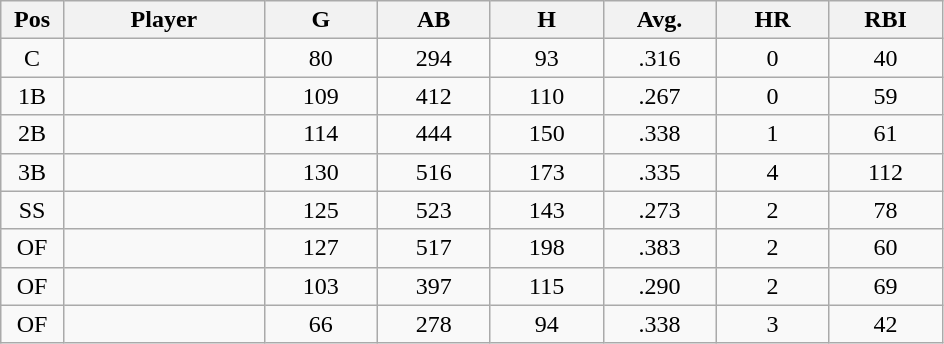<table class="wikitable sortable">
<tr>
<th bgcolor="#DDDDFF" width="5%">Pos</th>
<th bgcolor="#DDDDFF" width="16%">Player</th>
<th bgcolor="#DDDDFF" width="9%">G</th>
<th bgcolor="#DDDDFF" width="9%">AB</th>
<th bgcolor="#DDDDFF" width="9%">H</th>
<th bgcolor="#DDDDFF" width="9%">Avg.</th>
<th bgcolor="#DDDDFF" width="9%">HR</th>
<th bgcolor="#DDDDFF" width="9%">RBI</th>
</tr>
<tr align="center">
<td>C</td>
<td></td>
<td>80</td>
<td>294</td>
<td>93</td>
<td>.316</td>
<td>0</td>
<td>40</td>
</tr>
<tr align="center">
<td>1B</td>
<td></td>
<td>109</td>
<td>412</td>
<td>110</td>
<td>.267</td>
<td>0</td>
<td>59</td>
</tr>
<tr align="center">
<td>2B</td>
<td></td>
<td>114</td>
<td>444</td>
<td>150</td>
<td>.338</td>
<td>1</td>
<td>61</td>
</tr>
<tr align="center">
<td>3B</td>
<td></td>
<td>130</td>
<td>516</td>
<td>173</td>
<td>.335</td>
<td>4</td>
<td>112</td>
</tr>
<tr align="center">
<td>SS</td>
<td></td>
<td>125</td>
<td>523</td>
<td>143</td>
<td>.273</td>
<td>2</td>
<td>78</td>
</tr>
<tr align="center">
<td>OF</td>
<td></td>
<td>127</td>
<td>517</td>
<td>198</td>
<td>.383</td>
<td>2</td>
<td>60</td>
</tr>
<tr align="center">
<td>OF</td>
<td></td>
<td>103</td>
<td>397</td>
<td>115</td>
<td>.290</td>
<td>2</td>
<td>69</td>
</tr>
<tr align="center">
<td>OF</td>
<td></td>
<td>66</td>
<td>278</td>
<td>94</td>
<td>.338</td>
<td>3</td>
<td>42</td>
</tr>
</table>
